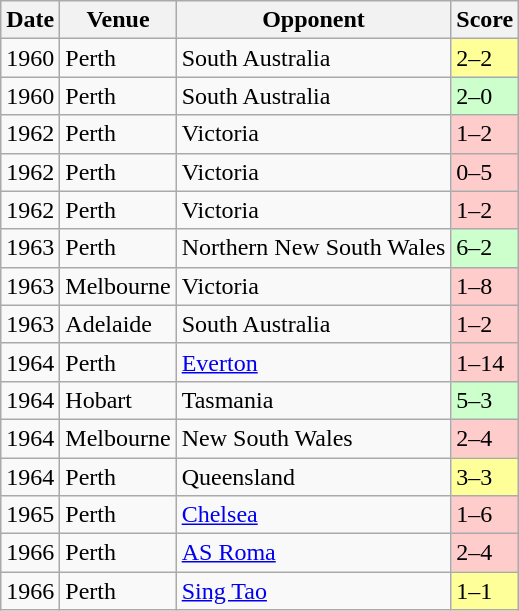<table class="wikitable" style="text-align:left">
<tr>
<th>Date</th>
<th>Venue</th>
<th>Opponent</th>
<th>Score</th>
</tr>
<tr>
<td>1960</td>
<td>Perth</td>
<td> South Australia</td>
<td bgcolor=ffff99>2–2</td>
</tr>
<tr>
<td>1960</td>
<td>Perth</td>
<td> South Australia</td>
<td bgcolor=ccffcc>2–0</td>
</tr>
<tr>
<td>1962</td>
<td>Perth</td>
<td> Victoria</td>
<td bgcolor=ffcccc>1–2</td>
</tr>
<tr>
<td>1962</td>
<td>Perth</td>
<td> Victoria</td>
<td bgcolor=ffcccc>0–5</td>
</tr>
<tr>
<td>1962</td>
<td>Perth</td>
<td> Victoria</td>
<td bgcolor=ffcccc>1–2</td>
</tr>
<tr>
<td>1963</td>
<td>Perth</td>
<td> Northern New South Wales</td>
<td bgcolor=ccffcc>6–2</td>
</tr>
<tr>
<td>1963</td>
<td>Melbourne</td>
<td> Victoria</td>
<td bgcolor=ffcccc>1–8</td>
</tr>
<tr>
<td>1963</td>
<td>Adelaide</td>
<td> South Australia</td>
<td bgcolor=ffcccc>1–2</td>
</tr>
<tr>
<td>1964</td>
<td>Perth</td>
<td> <a href='#'>Everton</a></td>
<td bgcolor=ffcccc>1–14</td>
</tr>
<tr>
<td>1964</td>
<td>Hobart</td>
<td> Tasmania</td>
<td bgcolor=ccffcc>5–3</td>
</tr>
<tr>
<td>1964</td>
<td>Melbourne</td>
<td> New South Wales</td>
<td bgcolor=ffcccc>2–4</td>
</tr>
<tr>
<td>1964</td>
<td>Perth</td>
<td> Queensland</td>
<td bgcolor=ffff99>3–3</td>
</tr>
<tr>
<td>1965</td>
<td>Perth</td>
<td> <a href='#'>Chelsea</a></td>
<td bgcolor=ffcccc>1–6</td>
</tr>
<tr>
<td>1966</td>
<td>Perth</td>
<td> <a href='#'>AS Roma</a></td>
<td bgcolor=ffcccc>2–4</td>
</tr>
<tr>
<td>1966</td>
<td>Perth</td>
<td> <a href='#'>Sing Tao</a></td>
<td bgcolor=ffff99>1–1</td>
</tr>
</table>
